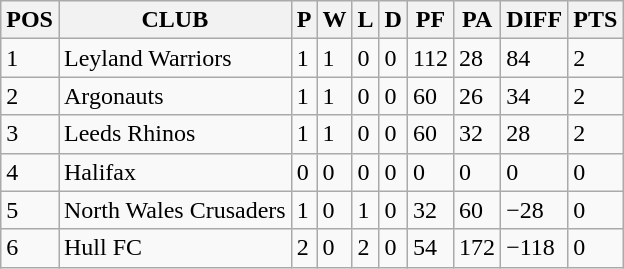<table class="wikitable defaultcenter col2left">
<tr>
<th>POS</th>
<th>CLUB</th>
<th>P</th>
<th>W</th>
<th>L</th>
<th>D</th>
<th>PF</th>
<th>PA</th>
<th>DIFF</th>
<th>PTS</th>
</tr>
<tr>
<td>1</td>
<td>Leyland Warriors</td>
<td>1</td>
<td>1</td>
<td>0</td>
<td>0</td>
<td>112</td>
<td>28</td>
<td>84</td>
<td>2</td>
</tr>
<tr>
<td>2</td>
<td>Argonauts</td>
<td>1</td>
<td>1</td>
<td>0</td>
<td>0</td>
<td>60</td>
<td>26</td>
<td>34</td>
<td>2</td>
</tr>
<tr>
<td>3</td>
<td> Leeds Rhinos</td>
<td>1</td>
<td>1</td>
<td>0</td>
<td>0</td>
<td>60</td>
<td>32</td>
<td>28</td>
<td>2</td>
</tr>
<tr>
<td>4</td>
<td> Halifax</td>
<td>0</td>
<td>0</td>
<td>0</td>
<td>0</td>
<td>0</td>
<td>0</td>
<td>0</td>
<td>0</td>
</tr>
<tr>
<td>5</td>
<td> North Wales Crusaders</td>
<td>1</td>
<td>0</td>
<td>1</td>
<td>0</td>
<td>32</td>
<td>60</td>
<td>−28</td>
<td>0</td>
</tr>
<tr>
<td>6</td>
<td> Hull FC</td>
<td>2</td>
<td>0</td>
<td>2</td>
<td>0</td>
<td>54</td>
<td>172</td>
<td>−118</td>
<td>0</td>
</tr>
</table>
